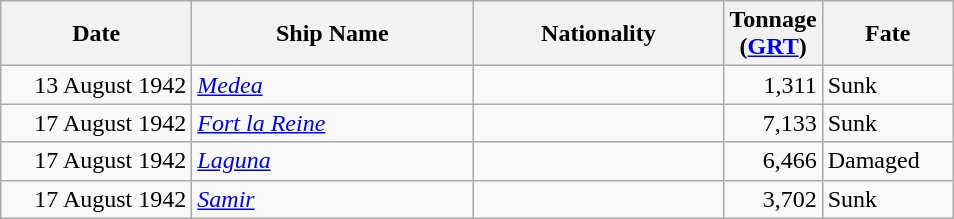<table class="wikitable sortable">
<tr>
<th width="120px">Date</th>
<th width="180px">Ship Name</th>
<th width="160px">Nationality</th>
<th width="25px">Tonnage<br>(<a href='#'>GRT</a>)</th>
<th width="80px">Fate</th>
</tr>
<tr>
<td align="right">13 August 1942</td>
<td align="left"><a href='#'><em>Medea</em></a></td>
<td align="left"></td>
<td align="right">1,311</td>
<td align="left">Sunk</td>
</tr>
<tr>
<td align="right">17 August 1942</td>
<td align="left"><a href='#'><em>Fort la Reine</em></a></td>
<td align="left"></td>
<td align="right">7,133</td>
<td align="left">Sunk</td>
</tr>
<tr>
<td align="right">17 August 1942</td>
<td align="left"><a href='#'><em>Laguna</em></a></td>
<td align="left"></td>
<td align="right">6,466</td>
<td align="left">Damaged</td>
</tr>
<tr>
<td align="right">17 August 1942</td>
<td align="left"><a href='#'><em>Samir</em></a></td>
<td align="left"></td>
<td align="right">3,702</td>
<td align="left">Sunk</td>
</tr>
</table>
